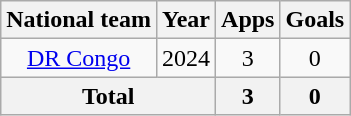<table class="wikitable" style="text-align: center;">
<tr>
<th>National team</th>
<th>Year</th>
<th>Apps</th>
<th>Goals</th>
</tr>
<tr>
<td><a href='#'>DR Congo</a></td>
<td>2024</td>
<td>3</td>
<td>0</td>
</tr>
<tr>
<th colspan="2">Total</th>
<th>3</th>
<th>0</th>
</tr>
</table>
